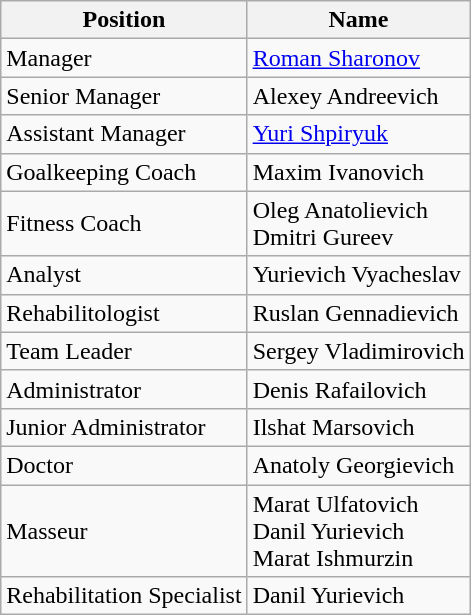<table class="wikitable">
<tr>
<th>Position</th>
<th>Name</th>
</tr>
<tr>
<td>Manager</td>
<td>  <a href='#'>Roman Sharonov</a></td>
</tr>
<tr>
<td>Senior Manager</td>
<td> Alexey Andreevich</td>
</tr>
<tr>
<td>Assistant Manager</td>
<td> <a href='#'>Yuri Shpiryuk</a></td>
</tr>
<tr>
<td>Goalkeeping Coach</td>
<td> Maxim Ivanovich</td>
</tr>
<tr>
<td>Fitness Coach</td>
<td> Oleg Anatolievich <br>   Dmitri Gureev</td>
</tr>
<tr>
<td>Analyst</td>
<td> Yurievich Vyacheslav</td>
</tr>
<tr>
<td>Rehabilitologist</td>
<td> Ruslan Gennadievich</td>
</tr>
<tr>
<td>Team Leader</td>
<td> Sergey Vladimirovich</td>
</tr>
<tr>
<td>Administrator</td>
<td> Denis Rafailovich</td>
</tr>
<tr>
<td>Junior Administrator</td>
<td> Ilshat Marsovich</td>
</tr>
<tr>
<td>Doctor</td>
<td> Anatoly Georgievich</td>
</tr>
<tr>
<td>Masseur</td>
<td> Marat Ulfatovich <br>   Danil Yurievich <br>   Marat Ishmurzin</td>
</tr>
<tr>
<td>Rehabilitation Specialist</td>
<td> Danil Yurievich</td>
</tr>
</table>
